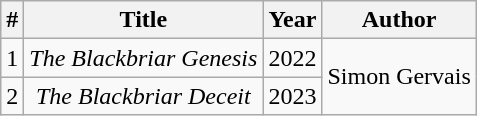<table class="wikitable" style="text-align:center">
<tr>
<th>#</th>
<th>Title</th>
<th>Year</th>
<th>Author</th>
</tr>
<tr>
<td>1</td>
<td><em>The Blackbriar Genesis</em></td>
<td>2022</td>
<td rowspan="2">Simon Gervais</td>
</tr>
<tr>
<td>2</td>
<td><em>The Blackbriar Deceit</em></td>
<td>2023</td>
</tr>
</table>
